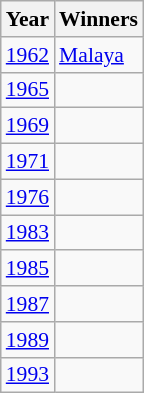<table class=wikitable style="font-size:90%;">
<tr>
<th>Year</th>
<th>Winners</th>
</tr>
<tr>
<td><a href='#'>1962</a></td>
<td> <a href='#'>Malaya</a></td>
</tr>
<tr>
<td><a href='#'>1965</a></td>
<td></td>
</tr>
<tr>
<td><a href='#'>1969</a></td>
<td></td>
</tr>
<tr>
<td><a href='#'>1971</a></td>
<td></td>
</tr>
<tr>
<td><a href='#'>1976</a></td>
<td></td>
</tr>
<tr>
<td><a href='#'>1983</a></td>
<td></td>
</tr>
<tr>
<td><a href='#'>1985</a></td>
<td></td>
</tr>
<tr>
<td><a href='#'>1987</a></td>
<td></td>
</tr>
<tr>
<td><a href='#'>1989</a></td>
<td></td>
</tr>
<tr>
<td><a href='#'>1993</a></td>
<td></td>
</tr>
</table>
